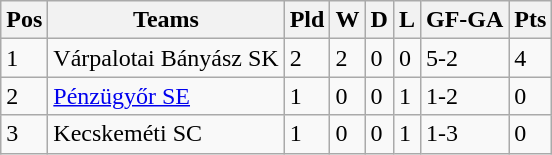<table class="wikitable">
<tr>
<th>Pos</th>
<th>Teams</th>
<th>Pld</th>
<th>W</th>
<th>D</th>
<th>L</th>
<th>GF-GA</th>
<th>Pts</th>
</tr>
<tr>
<td>1</td>
<td>Várpalotai Bányász SK</td>
<td>2</td>
<td>2</td>
<td>0</td>
<td>0</td>
<td>5-2</td>
<td>4</td>
</tr>
<tr>
<td>2</td>
<td><a href='#'>Pénzügyőr SE</a></td>
<td>1</td>
<td>0</td>
<td>0</td>
<td>1</td>
<td>1-2</td>
<td>0</td>
</tr>
<tr>
<td>3</td>
<td>Kecskeméti SC</td>
<td>1</td>
<td>0</td>
<td>0</td>
<td>1</td>
<td>1-3</td>
<td>0</td>
</tr>
</table>
